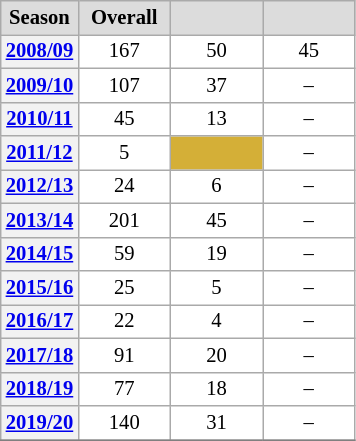<table class="wikitable plainrowheaders" style="background:#fff; font-size:86%; border:gray solid 1px; border-collapse:collapse;">
<tr style="background:#ccc; text-align:center;">
<th scope="col" style="background:#dcdcdc; width:45px;">Season</th>
<th scope="col" style="background:#dcdcdc; width:55px;">Overall</th>
<th scope="col" style="background:#dcdcdc; width:55px;"></th>
<th scope="col" style="background:#dcdcdc; width:55px;"></th>
</tr>
<tr align=center>
<th scope=row><a href='#'>2008/09</a></th>
<td>167</td>
<td>50</td>
<td>45</td>
</tr>
<tr align=center>
<th scope=row><a href='#'>2009/10</a></th>
<td>107</td>
<td>37</td>
<td>–</td>
</tr>
<tr align=center>
<th scope=row><a href='#'>2010/11</a></th>
<td>45</td>
<td>13</td>
<td>–</td>
</tr>
<tr align=center>
<th scope=row><a href='#'>2011/12</a></th>
<td>5</td>
<td bgcolor=#D4AF37></td>
<td>–</td>
</tr>
<tr align=center>
<th scope=row><a href='#'>2012/13</a></th>
<td>24</td>
<td>6</td>
<td>–</td>
</tr>
<tr align=center>
<th scope=row><a href='#'>2013/14</a></th>
<td>201</td>
<td>45</td>
<td>–</td>
</tr>
<tr align=center>
<th scope=row><a href='#'>2014/15</a></th>
<td>59</td>
<td>19</td>
<td>–</td>
</tr>
<tr align=center>
<th scope=row><a href='#'>2015/16</a></th>
<td>25</td>
<td>5</td>
<td>–</td>
</tr>
<tr align=center>
<th scope=row><a href='#'>2016/17</a></th>
<td>22</td>
<td>4</td>
<td>–</td>
</tr>
<tr align=center>
<th scope=row><a href='#'>2017/18</a></th>
<td>91</td>
<td>20</td>
<td>–</td>
</tr>
<tr align=center>
<th scope=row><a href='#'>2018/19</a></th>
<td>77</td>
<td>18</td>
<td>–</td>
</tr>
<tr align=center>
<th scope=row><a href='#'>2019/20</a></th>
<td>140</td>
<td>31</td>
<td>–</td>
</tr>
<tr>
</tr>
</table>
